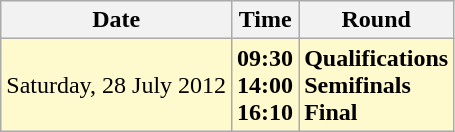<table class="wikitable">
<tr>
<th>Date</th>
<th>Time</th>
<th>Round</th>
</tr>
<tr>
<td style=background:lemonchiffon>Saturday, 28 July 2012</td>
<td style=background:lemonchiffon><strong>09:30<br>14:00<br>16:10</strong></td>
<td style=background:lemonchiffon><strong>Qualifications<br>Semifinals<br>Final</strong></td>
</tr>
</table>
